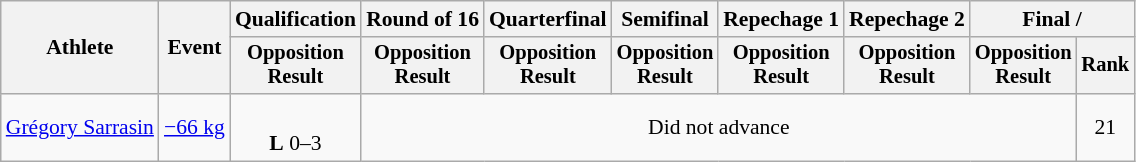<table class="wikitable" style="font-size:90%">
<tr>
<th rowspan="2">Athlete</th>
<th rowspan="2">Event</th>
<th>Qualification</th>
<th>Round of 16</th>
<th>Quarterfinal</th>
<th>Semifinal</th>
<th>Repechage 1</th>
<th>Repechage 2</th>
<th colspan=2>Final / </th>
</tr>
<tr style="font-size: 95%">
<th>Opposition<br>Result</th>
<th>Opposition<br>Result</th>
<th>Opposition<br>Result</th>
<th>Opposition<br>Result</th>
<th>Opposition<br>Result</th>
<th>Opposition<br>Result</th>
<th>Opposition<br>Result</th>
<th>Rank</th>
</tr>
<tr align=center>
<td align=left><a href='#'>Grégory Sarrasin</a></td>
<td align=left><a href='#'>−66 kg</a></td>
<td><br><strong>L</strong> 0–3 <sup></sup></td>
<td colspan=6>Did not advance</td>
<td>21</td>
</tr>
</table>
